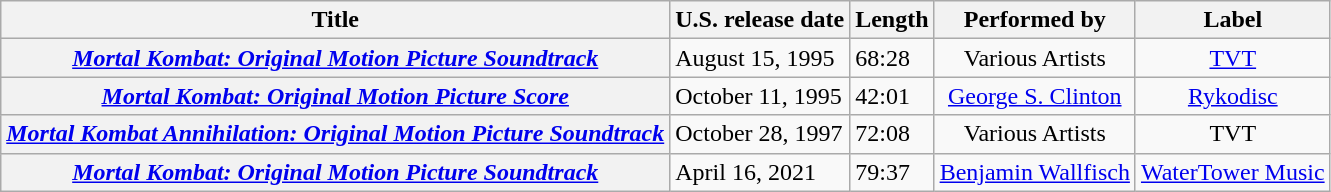<table class="wikitable plainrowheaders" style="text-align:center;">
<tr>
<th>Title</th>
<th>U.S. release date</th>
<th>Length</th>
<th>Performed by</th>
<th>Label</th>
</tr>
<tr>
<th scope="row"><em><a href='#'>Mortal Kombat: Original Motion Picture Soundtrack</a></em></th>
<td style="text-align:left">August 15, 1995</td>
<td style="text-align:left">68:28</td>
<td>Various Artists</td>
<td><a href='#'>TVT</a></td>
</tr>
<tr>
<th scope="row"><em><a href='#'>Mortal Kombat: Original Motion Picture Score</a></em></th>
<td style="text-align:left">October 11, 1995</td>
<td style="text-align:left">42:01</td>
<td><a href='#'>George S. Clinton</a></td>
<td><a href='#'>Rykodisc</a></td>
</tr>
<tr>
<th scope="row"><em><a href='#'>Mortal Kombat Annihilation: Original Motion Picture Soundtrack</a></em></th>
<td style="text-align:left">October 28, 1997</td>
<td style="text-align:left">72:08</td>
<td>Various Artists</td>
<td>TVT</td>
</tr>
<tr>
<th scope="row"><em><a href='#'>Mortal Kombat: Original Motion Picture Soundtrack</a></em></th>
<td style="text-align:left">April 16, 2021</td>
<td style="text-align:left">79:37</td>
<td><a href='#'>Benjamin Wallfisch</a></td>
<td><a href='#'>WaterTower Music</a></td>
</tr>
</table>
